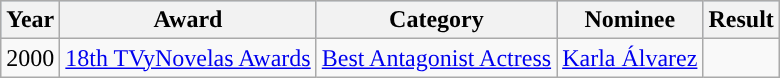<table class="wikitable">
<tr style="background:#b0c4de;">
<th>Year</th>
<th>Award</th>
<th>Category</th>
<th>Nominee</th>
<th>Result</th>
</tr>
<tr>
<td rowspan=2>2000</td>
<td><a href='#'>18th TVyNovelas Awards</a></td>
<td><a href='#'>Best Antagonist Actress</a></td>
<td><a href='#'>Karla Álvarez</a></td>
<td></td>
</tr>
</table>
